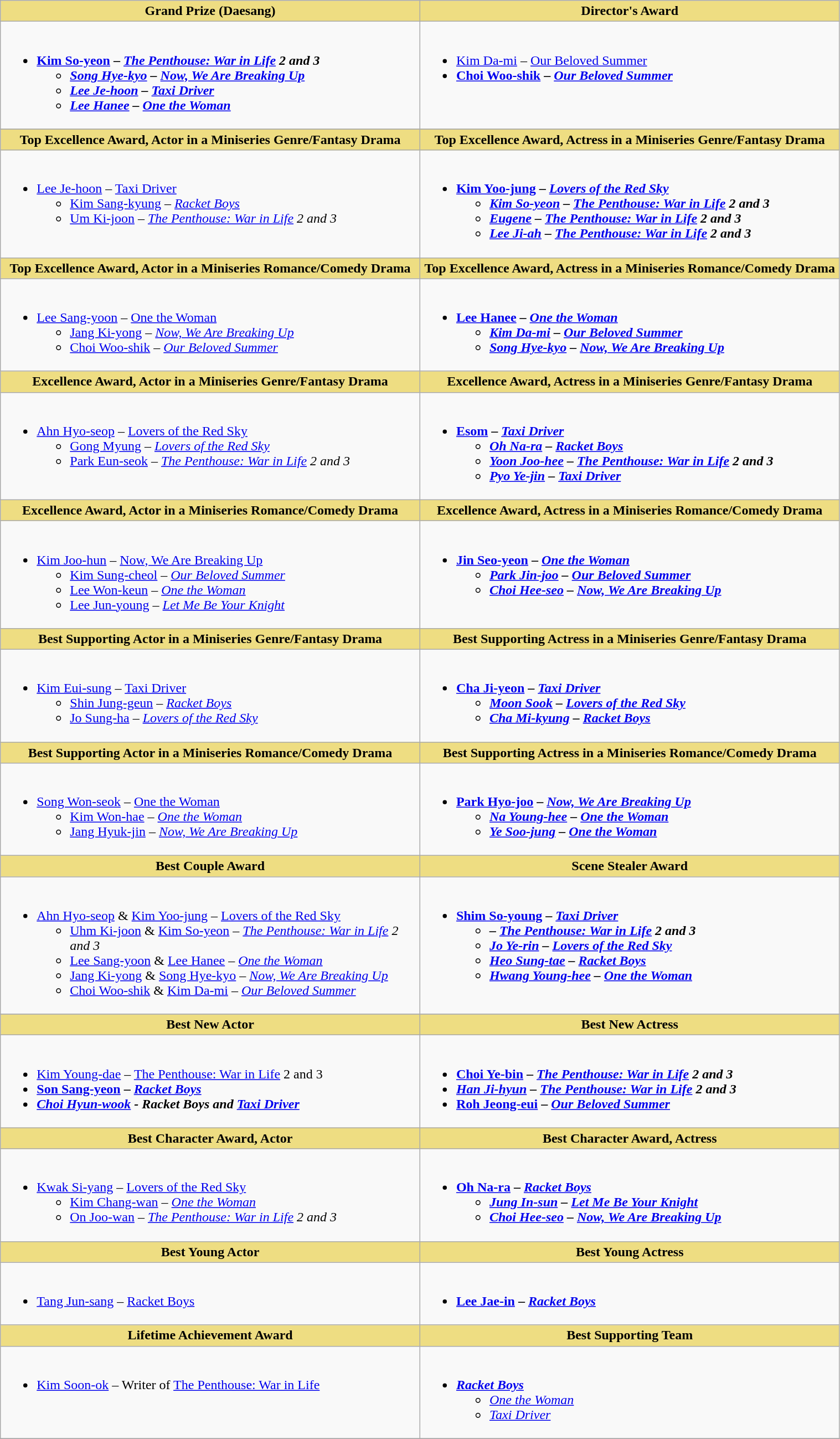<table class="wikitable" style="width:80%">
<tr>
<th scope="col" style="background:#eedd82; width:40%">Grand Prize (Daesang)</th>
<th scope="col" style="background:#eedd82; width:40%">Director's Award</th>
</tr>
<tr>
<td style="vertical-align:top"><br><ul><li><strong><a href='#'>Kim So-yeon</a> – <em><a href='#'>The Penthouse: War in Life</a> 2 and 3<strong><em><ul><li><a href='#'>Song Hye-kyo</a>  – </em><a href='#'>Now, We Are Breaking Up</a><em></li><li><a href='#'>Lee Je-hoon</a>  – </em><a href='#'>Taxi Driver</a><em></li><li><a href='#'>Lee Hanee</a>  – </em><a href='#'>One the Woman</a><em></li></ul></li></ul></td>
<td style="vertical-align:top"><br><ul><li></strong><a href='#'>Kim Da-mi</a> – </em><a href='#'>Our Beloved Summer</a></em></strong></li><li><strong><a href='#'>Choi Woo-shik</a> – <em><a href='#'>Our Beloved Summer</a><strong><em></li></ul></td>
</tr>
<tr>
</tr>
<tr>
<th scope="col" style="background:#eedd82; width:45%">Top Excellence Award, Actor in a Miniseries Genre/Fantasy Drama</th>
<th scope="col" style="background:#eedd82; width:45%">Top Excellence Award, Actress in a Miniseries Genre/Fantasy Drama</th>
</tr>
<tr>
<td valign="top"><br><ul><li></strong><a href='#'>Lee Je-hoon</a> – </em><a href='#'>Taxi Driver</a></em></strong><ul><li><a href='#'>Kim Sang-kyung</a> – <em><a href='#'>Racket Boys</a></em></li><li><a href='#'>Um Ki-joon</a> – <em><a href='#'>The Penthouse: War in Life</a> 2 and 3</em></li></ul></li></ul></td>
<td valign="top"><br><ul><li><strong><a href='#'>Kim Yoo-jung</a> – <em><a href='#'>Lovers of the Red Sky</a><strong><em><ul><li><a href='#'>Kim So-yeon</a> – </em><a href='#'>The Penthouse: War in Life</a> 2 and 3<em></li><li><a href='#'>Eugene</a>  – </em><a href='#'>The Penthouse: War in Life</a> 2 and 3<em></li><li><a href='#'>Lee Ji-ah</a> – </em><a href='#'>The Penthouse: War in Life</a> 2 and 3<em></li></ul></li></ul></td>
</tr>
<tr>
<th scope="col" style="background:#eedd82; width:45%">Top Excellence Award, Actor in a Miniseries Romance/Comedy Drama</th>
<th scope="col" style="background:#eedd82; width:45%">Top Excellence Award, Actress in a Miniseries Romance/Comedy Drama</th>
</tr>
<tr>
<td valign="top"><br><ul><li></strong><a href='#'>Lee Sang-yoon</a> – </em><a href='#'>One the Woman</a></em></strong><ul><li><a href='#'>Jang Ki-yong</a> – <em><a href='#'>Now, We Are Breaking Up</a></em></li><li><a href='#'>Choi Woo-shik</a> – <em><a href='#'>Our Beloved Summer</a></em></li></ul></li></ul></td>
<td valign="top"><br><ul><li><strong><a href='#'>Lee Hanee</a> – <em><a href='#'>One the Woman</a><strong><em><ul><li><a href='#'>Kim Da-mi</a> – </em><a href='#'>Our Beloved Summer</a><em></li><li><a href='#'>Song Hye-kyo</a> – </em><a href='#'>Now, We Are Breaking Up</a><em></li></ul></li></ul></td>
</tr>
<tr>
<th scope="col" style="background:#eedd82; width:45%">Excellence Award, Actor in a Miniseries Genre/Fantasy Drama</th>
<th scope="col" style="background:#eedd82; width:45%">Excellence Award, Actress in a Miniseries Genre/Fantasy Drama</th>
</tr>
<tr>
<td valign="top"><br><ul><li></strong><a href='#'>Ahn Hyo-seop</a> – </em><a href='#'>Lovers of the Red Sky</a></em></strong><ul><li><a href='#'>Gong Myung</a> – <em><a href='#'>Lovers of the Red Sky</a></em></li><li><a href='#'>Park Eun-seok</a> – <em><a href='#'>The Penthouse: War in Life</a> 2 and 3</em></li></ul></li></ul></td>
<td valign="top"><br><ul><li><strong><a href='#'>Esom</a> – <em><a href='#'>Taxi Driver</a><strong><em><ul><li><a href='#'>Oh Na-ra</a> – </em><a href='#'>Racket Boys</a><em></li><li><a href='#'>Yoon Joo-hee</a> – </em><a href='#'>The Penthouse: War in Life</a> 2 and 3<em></li><li><a href='#'>Pyo Ye-jin</a> – </em><a href='#'>Taxi Driver</a><em></li></ul></li></ul></td>
</tr>
<tr>
<th scope="col" style="background:#eedd82; width:45%">Excellence Award, Actor in a Miniseries Romance/Comedy Drama</th>
<th scope="col" style="background:#eedd82; width:45%">Excellence Award, Actress in a Miniseries Romance/Comedy Drama</th>
</tr>
<tr>
<td valign="top"><br><ul><li></strong><a href='#'>Kim Joo-hun</a> – </em><a href='#'>Now, We Are Breaking Up</a></em></strong><ul><li><a href='#'>Kim Sung-cheol</a> – <em><a href='#'>Our Beloved Summer</a></em></li><li><a href='#'>Lee Won-keun</a> – <em><a href='#'>One the Woman</a></em></li><li><a href='#'>Lee Jun-young</a> – <em><a href='#'>Let Me Be Your Knight</a></em></li></ul></li></ul></td>
<td valign="top"><br><ul><li><strong><a href='#'>Jin Seo-yeon</a> – <em><a href='#'>One the Woman</a><strong><em><ul><li><a href='#'>Park Jin-joo</a> – </em><a href='#'>Our Beloved Summer</a><em></li><li><a href='#'>Choi Hee-seo</a> – </em><a href='#'>Now, We Are Breaking Up</a><em></li></ul></li></ul></td>
</tr>
<tr>
<th scope="col" style="background:#eedd82; width:45%">Best Supporting Actor in a Miniseries Genre/Fantasy Drama</th>
<th scope="col" style="background:#eedd82; width:45%">Best Supporting Actress in a Miniseries Genre/Fantasy Drama</th>
</tr>
<tr>
<td style="vertical-align:top"><br><ul><li></strong><a href='#'>Kim Eui-sung</a> – </em><a href='#'>Taxi Driver</a></em></strong><ul><li><a href='#'>Shin Jung-geun</a> – <em><a href='#'>Racket Boys</a></em></li><li><a href='#'>Jo Sung-ha</a> – <em><a href='#'>Lovers of the Red Sky</a></em></li></ul></li></ul></td>
<td style="vertical-align:top"><br><ul><li><strong><a href='#'>Cha Ji-yeon</a> – <em><a href='#'>Taxi Driver</a><strong><em><ul><li><a href='#'>Moon Sook</a> – </em><a href='#'>Lovers of the Red Sky</a><em></li><li><a href='#'>Cha Mi-kyung</a> – </em><a href='#'>Racket Boys</a><em></li></ul></li></ul></td>
</tr>
<tr>
<th scope="col" style="background:#eedd82; width:45%">Best Supporting Actor in a Miniseries Romance/Comedy Drama</th>
<th scope="col" style="background:#eedd82; width:45%">Best Supporting Actress in a Miniseries Romance/Comedy Drama</th>
</tr>
<tr>
<td style="vertical-align:top"><br><ul><li></strong><a href='#'>Song Won-seok</a> – </em><a href='#'>One the Woman</a></em></strong><ul><li><a href='#'>Kim Won-hae</a> – <em><a href='#'>One the Woman</a></em></li><li><a href='#'>Jang Hyuk-jin</a> – <em><a href='#'>Now, We Are Breaking Up</a></em></li></ul></li></ul></td>
<td style="vertical-align:top"><br><ul><li><strong><a href='#'>Park Hyo-joo</a> – <em><a href='#'>Now, We Are Breaking Up</a><strong><em><ul><li><a href='#'>Na Young-hee</a> – </em><a href='#'>One the Woman</a><em></li><li><a href='#'>Ye Soo-jung</a> – </em><a href='#'>One the Woman</a><em></li></ul></li></ul></td>
</tr>
<tr>
<th scope="col" style="background:#eedd82; width:45%">Best Couple Award</th>
<th scope="col" style="background:#eedd82">Scene Stealer Award</th>
</tr>
<tr>
<td style="vertical-align:top"><br><ul><li></strong><a href='#'>Ahn Hyo-seop</a> & <a href='#'>Kim Yoo-jung</a> –  </em><a href='#'>Lovers of the Red Sky</a></em></strong><ul><li><a href='#'>Uhm Ki-joon</a> & <a href='#'>Kim So-yeon</a>  – <em><a href='#'>The Penthouse: War in Life</a> 2 and 3</em></li><li><a href='#'>Lee Sang-yoon</a> & <a href='#'>Lee Hanee</a> – <em><a href='#'>One the Woman</a></em></li><li><a href='#'>Jang Ki-yong</a> & <a href='#'>Song Hye-kyo</a>  – <em><a href='#'>Now, We Are Breaking Up</a></em></li><li><a href='#'>Choi Woo-shik</a> & <a href='#'>Kim Da-mi</a> – <em><a href='#'>Our Beloved Summer</a></em></li></ul></li></ul></td>
<td valign="top"><br><ul><li><strong><a href='#'>Shim So-young</a> – <em><a href='#'>Taxi Driver</a><strong><em><ul><li>  – </em><a href='#'>The Penthouse: War in Life</a> 2 and 3<em></li><li><a href='#'>Jo Ye-rin</a> – </em><a href='#'>Lovers of the Red Sky</a><em></li><li><a href='#'>Heo Sung-tae</a> – </em><a href='#'>Racket Boys</a><em></li><li><a href='#'>Hwang Young-hee</a> – </em><a href='#'>One the Woman</a><em></li></ul></li></ul></td>
</tr>
<tr>
</tr>
<tr>
<th scope="col" style="background:#eedd82">Best New Actor</th>
<th scope="col" style="background:#eedd82">Best New Actress</th>
</tr>
<tr>
<td style="vertical-align:top"><br><ul><li></strong><a href='#'>Kim Young-dae</a> – </em><a href='#'>The Penthouse: War in Life</a> 2 and 3</em></strong></li><li><strong><a href='#'>Son Sang-yeon</a> – <em><a href='#'>Racket Boys</a><strong><em></li><li></strong><a href='#'>Choi Hyun-wook</a> - </em>Racket Boys<em> and </em><a href='#'>Taxi Driver</a></em></strong></li></ul></td>
<td style="vertical-align:top"><br><ul><li><strong><a href='#'>Choi Ye-bin</a> – <em><a href='#'>The Penthouse: War in Life</a> 2 and 3<strong><em></li><li></strong><a href='#'>Han Ji-hyun</a> – </em><a href='#'>The Penthouse: War in Life</a> 2 and 3</em></strong></li><li><strong><a href='#'>Roh Jeong-eui</a> – <em><a href='#'>Our Beloved Summer</a><strong><em></li></ul></td>
</tr>
<tr>
<th scope="col" style="background:#eedd82">Best Character Award, Actor</th>
<th scope="col" style="background:#eedd82">Best Character Award, Actress</th>
</tr>
<tr>
<td valign="top"><br><ul><li></strong><a href='#'>Kwak Si-yang</a> – </em><a href='#'>Lovers of the Red Sky</a></em></strong><ul><li><a href='#'>Kim Chang-wan</a> – <em><a href='#'>One the Woman</a></em></li><li><a href='#'>On Joo-wan</a> – <em><a href='#'>The Penthouse: War in Life</a> 2 and 3</em></li></ul></li></ul></td>
<td valign="top"><br><ul><li><strong><a href='#'>Oh Na-ra</a> – <em><a href='#'>Racket Boys</a><strong><em><ul><li><a href='#'>Jung In-sun</a> – </em><a href='#'>Let Me Be Your Knight</a><em></li><li><a href='#'>Choi Hee-seo</a> – </em><a href='#'>Now, We Are Breaking Up</a><em></li></ul></li></ul></td>
</tr>
<tr>
<th scope="col" style="background:#eedd82">Best Young Actor</th>
<th scope="col" style="background:#eedd82">Best Young Actress</th>
</tr>
<tr>
<td valign="top"><br><ul><li></strong><a href='#'>Tang Jun-sang</a> – </em><a href='#'>Racket Boys</a></em></strong></li></ul></td>
<td valign="top"><br><ul><li><strong><a href='#'>Lee Jae-in</a> – <em><a href='#'>Racket Boys</a><strong><em></li></ul></td>
</tr>
<tr>
<th scope="col" style="background:#eedd82">Lifetime Achievement Award</th>
<th scope="col" style="background:#eedd82; width:45%">Best Supporting Team</th>
</tr>
<tr>
<td valign="top"><br><ul><li></strong><a href='#'>Kim Soon-ok</a> – Writer of </em><a href='#'>The Penthouse: War in Life</a></em></strong></li></ul></td>
<td style="vertical-align:top"><br><ul><li><strong><em><a href='#'>Racket Boys</a></em></strong><ul><li><em><a href='#'>One the Woman</a></em></li><li><em><a href='#'>Taxi Driver</a></em></li></ul></li></ul></td>
</tr>
<tr>
</tr>
</table>
